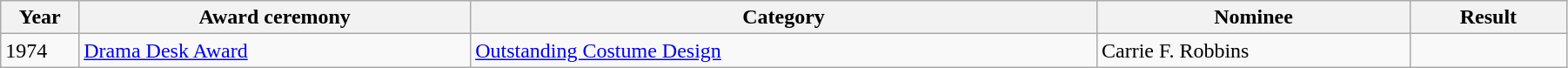<table class="wikitable" style="width:95%;">
<tr>
<th style="width:5%;">Year</th>
<th style="width:25%;">Award ceremony</th>
<th style="width:40%;">Category</th>
<th style="width:20%;">Nominee</th>
<th style="width:10%;">Result</th>
</tr>
<tr>
<td>1974</td>
<td><a href='#'>Drama Desk Award</a></td>
<td><a href='#'>Outstanding Costume Design</a></td>
<td>Carrie F. Robbins</td>
<td></td>
</tr>
</table>
